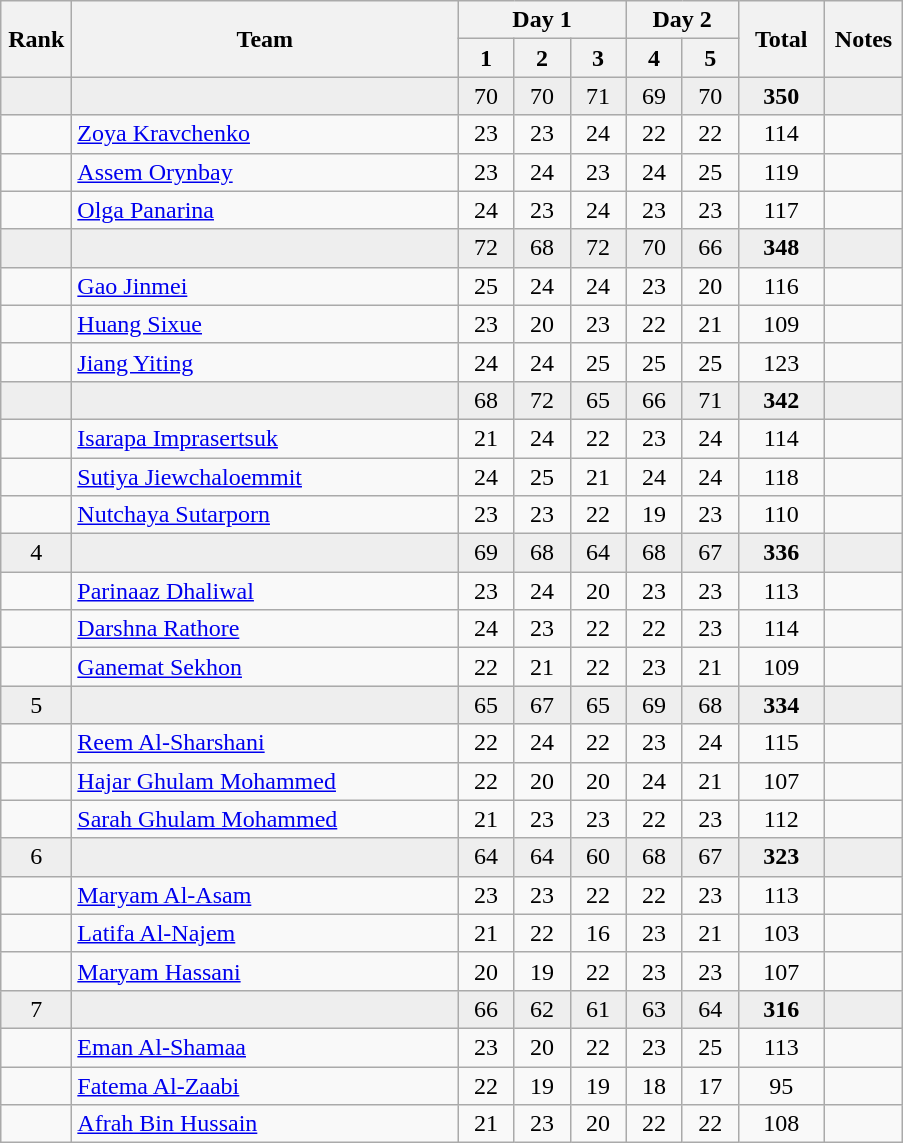<table class="wikitable" style="text-align:center">
<tr>
<th rowspan=2 width=40>Rank</th>
<th rowspan=2 width=250>Team</th>
<th colspan=3>Day 1</th>
<th colspan=2>Day 2</th>
<th rowspan=2 width=50>Total</th>
<th rowspan=2 width=45>Notes</th>
</tr>
<tr>
<th width=30>1</th>
<th width=30>2</th>
<th width=30>3</th>
<th width=30>4</th>
<th width=30>5</th>
</tr>
<tr bgcolor=eeeeee>
<td></td>
<td align=left></td>
<td>70</td>
<td>70</td>
<td>71</td>
<td>69</td>
<td>70</td>
<td><strong>350</strong></td>
<td></td>
</tr>
<tr>
<td></td>
<td align=left><a href='#'>Zoya Kravchenko</a></td>
<td>23</td>
<td>23</td>
<td>24</td>
<td>22</td>
<td>22</td>
<td>114</td>
<td></td>
</tr>
<tr>
<td></td>
<td align=left><a href='#'>Assem Orynbay</a></td>
<td>23</td>
<td>24</td>
<td>23</td>
<td>24</td>
<td>25</td>
<td>119</td>
<td></td>
</tr>
<tr>
<td></td>
<td align=left><a href='#'>Olga Panarina</a></td>
<td>24</td>
<td>23</td>
<td>24</td>
<td>23</td>
<td>23</td>
<td>117</td>
<td></td>
</tr>
<tr bgcolor=eeeeee>
<td></td>
<td align=left></td>
<td>72</td>
<td>68</td>
<td>72</td>
<td>70</td>
<td>66</td>
<td><strong>348</strong></td>
<td></td>
</tr>
<tr>
<td></td>
<td align=left><a href='#'>Gao Jinmei</a></td>
<td>25</td>
<td>24</td>
<td>24</td>
<td>23</td>
<td>20</td>
<td>116</td>
<td></td>
</tr>
<tr>
<td></td>
<td align=left><a href='#'>Huang Sixue</a></td>
<td>23</td>
<td>20</td>
<td>23</td>
<td>22</td>
<td>21</td>
<td>109</td>
<td></td>
</tr>
<tr>
<td></td>
<td align=left><a href='#'>Jiang Yiting</a></td>
<td>24</td>
<td>24</td>
<td>25</td>
<td>25</td>
<td>25</td>
<td>123</td>
<td></td>
</tr>
<tr bgcolor=eeeeee>
<td></td>
<td align=left></td>
<td>68</td>
<td>72</td>
<td>65</td>
<td>66</td>
<td>71</td>
<td><strong>342</strong></td>
<td></td>
</tr>
<tr>
<td></td>
<td align=left><a href='#'>Isarapa Imprasertsuk</a></td>
<td>21</td>
<td>24</td>
<td>22</td>
<td>23</td>
<td>24</td>
<td>114</td>
<td></td>
</tr>
<tr>
<td></td>
<td align=left><a href='#'>Sutiya Jiewchaloemmit</a></td>
<td>24</td>
<td>25</td>
<td>21</td>
<td>24</td>
<td>24</td>
<td>118</td>
<td></td>
</tr>
<tr>
<td></td>
<td align=left><a href='#'>Nutchaya Sutarporn</a></td>
<td>23</td>
<td>23</td>
<td>22</td>
<td>19</td>
<td>23</td>
<td>110</td>
<td></td>
</tr>
<tr bgcolor=eeeeee>
<td>4</td>
<td align=left></td>
<td>69</td>
<td>68</td>
<td>64</td>
<td>68</td>
<td>67</td>
<td><strong>336</strong></td>
<td></td>
</tr>
<tr>
<td></td>
<td align=left><a href='#'>Parinaaz Dhaliwal</a></td>
<td>23</td>
<td>24</td>
<td>20</td>
<td>23</td>
<td>23</td>
<td>113</td>
<td></td>
</tr>
<tr>
<td></td>
<td align=left><a href='#'>Darshna Rathore</a></td>
<td>24</td>
<td>23</td>
<td>22</td>
<td>22</td>
<td>23</td>
<td>114</td>
<td></td>
</tr>
<tr>
<td></td>
<td align=left><a href='#'>Ganemat Sekhon</a></td>
<td>22</td>
<td>21</td>
<td>22</td>
<td>23</td>
<td>21</td>
<td>109</td>
<td></td>
</tr>
<tr bgcolor=eeeeee>
<td>5</td>
<td align=left></td>
<td>65</td>
<td>67</td>
<td>65</td>
<td>69</td>
<td>68</td>
<td><strong>334</strong></td>
<td></td>
</tr>
<tr>
<td></td>
<td align=left><a href='#'>Reem Al-Sharshani</a></td>
<td>22</td>
<td>24</td>
<td>22</td>
<td>23</td>
<td>24</td>
<td>115</td>
<td></td>
</tr>
<tr>
<td></td>
<td align=left><a href='#'>Hajar Ghulam Mohammed</a></td>
<td>22</td>
<td>20</td>
<td>20</td>
<td>24</td>
<td>21</td>
<td>107</td>
<td></td>
</tr>
<tr>
<td></td>
<td align=left><a href='#'>Sarah Ghulam Mohammed</a></td>
<td>21</td>
<td>23</td>
<td>23</td>
<td>22</td>
<td>23</td>
<td>112</td>
<td></td>
</tr>
<tr bgcolor=eeeeee>
<td>6</td>
<td align=left></td>
<td>64</td>
<td>64</td>
<td>60</td>
<td>68</td>
<td>67</td>
<td><strong>323</strong></td>
<td></td>
</tr>
<tr>
<td></td>
<td align=left><a href='#'>Maryam Al-Asam</a></td>
<td>23</td>
<td>23</td>
<td>22</td>
<td>22</td>
<td>23</td>
<td>113</td>
<td></td>
</tr>
<tr>
<td></td>
<td align=left><a href='#'>Latifa Al-Najem</a></td>
<td>21</td>
<td>22</td>
<td>16</td>
<td>23</td>
<td>21</td>
<td>103</td>
<td></td>
</tr>
<tr>
<td></td>
<td align=left><a href='#'>Maryam Hassani</a></td>
<td>20</td>
<td>19</td>
<td>22</td>
<td>23</td>
<td>23</td>
<td>107</td>
<td></td>
</tr>
<tr bgcolor=eeeeee>
<td>7</td>
<td align=left></td>
<td>66</td>
<td>62</td>
<td>61</td>
<td>63</td>
<td>64</td>
<td><strong>316</strong></td>
<td></td>
</tr>
<tr>
<td></td>
<td align=left><a href='#'>Eman Al-Shamaa</a></td>
<td>23</td>
<td>20</td>
<td>22</td>
<td>23</td>
<td>25</td>
<td>113</td>
<td></td>
</tr>
<tr>
<td></td>
<td align=left><a href='#'>Fatema Al-Zaabi</a></td>
<td>22</td>
<td>19</td>
<td>19</td>
<td>18</td>
<td>17</td>
<td>95</td>
<td></td>
</tr>
<tr>
<td></td>
<td align=left><a href='#'>Afrah Bin Hussain</a></td>
<td>21</td>
<td>23</td>
<td>20</td>
<td>22</td>
<td>22</td>
<td>108</td>
<td></td>
</tr>
</table>
